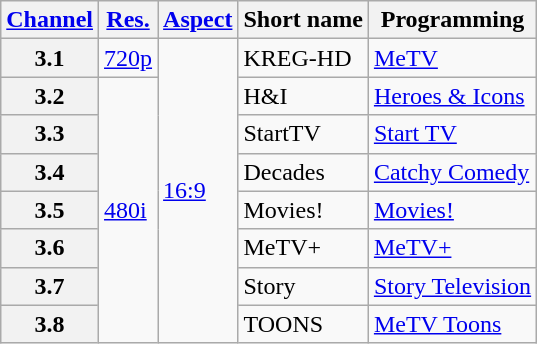<table class="wikitable">
<tr>
<th scope = "col"><a href='#'>Channel</a></th>
<th scope = "col"><a href='#'>Res.</a></th>
<th scope = "col"><a href='#'>Aspect</a></th>
<th scope = "col">Short name</th>
<th scope = "col">Programming</th>
</tr>
<tr>
<th scope = "row">3.1</th>
<td><a href='#'>720p</a></td>
<td rowspan="8"><a href='#'>16:9</a></td>
<td>KREG-HD</td>
<td><a href='#'>MeTV</a></td>
</tr>
<tr>
<th scope = "row">3.2</th>
<td rowspan=7><a href='#'>480i</a></td>
<td>H&I</td>
<td><a href='#'>Heroes & Icons</a></td>
</tr>
<tr>
<th scope = "row">3.3</th>
<td>StartTV</td>
<td><a href='#'>Start TV</a></td>
</tr>
<tr>
<th scope = "row">3.4</th>
<td>Decades</td>
<td><a href='#'>Catchy Comedy</a></td>
</tr>
<tr>
<th scope = "row">3.5</th>
<td>Movies!</td>
<td><a href='#'>Movies!</a></td>
</tr>
<tr>
<th scope = "row">3.6</th>
<td>MeTV+</td>
<td><a href='#'>MeTV+</a></td>
</tr>
<tr>
<th scope = "row">3.7</th>
<td>Story</td>
<td><a href='#'>Story Television</a></td>
</tr>
<tr>
<th scope = "row">3.8</th>
<td>TOONS</td>
<td><a href='#'>MeTV Toons</a></td>
</tr>
</table>
